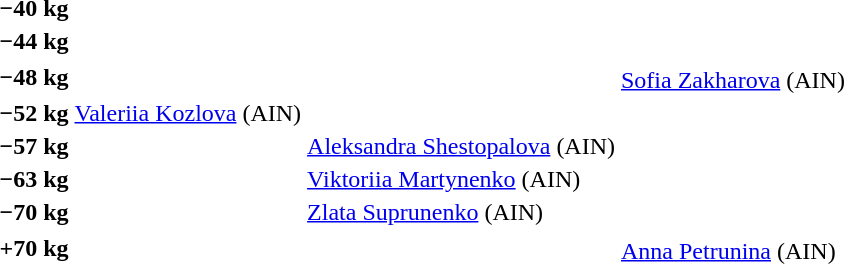<table>
<tr>
<th rowspan=2>−40 kg</th>
<td rowspan=2></td>
<td rowspan=2></td>
<td></td>
</tr>
<tr>
<td></td>
</tr>
<tr>
<th rowspan=2>−44 kg</th>
<td rowspan=2></td>
<td rowspan=2></td>
<td></td>
</tr>
<tr>
<td></td>
</tr>
<tr>
<th rowspan=2>−48 kg</th>
<td rowspan=2></td>
<td rowspan=2></td>
<td></td>
</tr>
<tr>
<td> <a href='#'>Sofia Zakharova</a> <span>(<abbr>AIN</abbr>)</span></td>
</tr>
<tr>
<th rowspan=2>−52 kg</th>
<td rowspan=2> <a href='#'>Valeriia Kozlova</a> <span>(<abbr>AIN</abbr>)</span></td>
<td rowspan=2></td>
<td></td>
</tr>
<tr>
<td></td>
</tr>
<tr>
<th rowspan=2>−57 kg</th>
<td rowspan=2></td>
<td rowspan=2> <a href='#'>Aleksandra Shestopalova</a> <span>(<abbr>AIN</abbr>)</span></td>
<td></td>
</tr>
<tr>
<td></td>
</tr>
<tr>
<th rowspan=2>−63 kg</th>
<td rowspan=2></td>
<td rowspan=2> <a href='#'>Viktoriia Martynenko</a> <span>(<abbr>AIN</abbr>)</span></td>
<td></td>
</tr>
<tr>
<td></td>
</tr>
<tr>
<th rowspan=2>−70 kg</th>
<td rowspan=2></td>
<td rowspan=2> <a href='#'>Zlata Suprunenko</a> <span>(<abbr>AIN</abbr>)</span></td>
<td></td>
</tr>
<tr>
<td></td>
</tr>
<tr>
<th rowspan=2>+70 kg</th>
<td rowspan=2></td>
<td rowspan=2></td>
<td></td>
</tr>
<tr>
<td> <a href='#'>Anna Petrunina</a> <span>(<abbr>AIN</abbr>)</span></td>
</tr>
</table>
